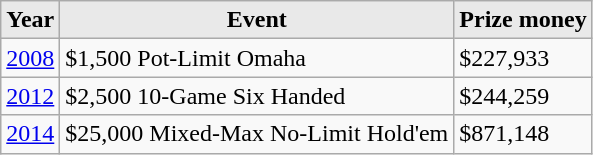<table class="wikitable">
<tr>
<th style="background: #E9E9E9;">Year</th>
<th style="background: #E9E9E9;">Event</th>
<th style="background: #E9E9E9;">Prize money</th>
</tr>
<tr>
<td><a href='#'>2008</a></td>
<td>$1,500 Pot-Limit Omaha</td>
<td>$227,933</td>
</tr>
<tr>
<td><a href='#'>2012</a></td>
<td>$2,500 10-Game Six Handed</td>
<td>$244,259</td>
</tr>
<tr>
<td><a href='#'>2014</a></td>
<td>$25,000 Mixed-Max No-Limit Hold'em</td>
<td>$871,148</td>
</tr>
</table>
